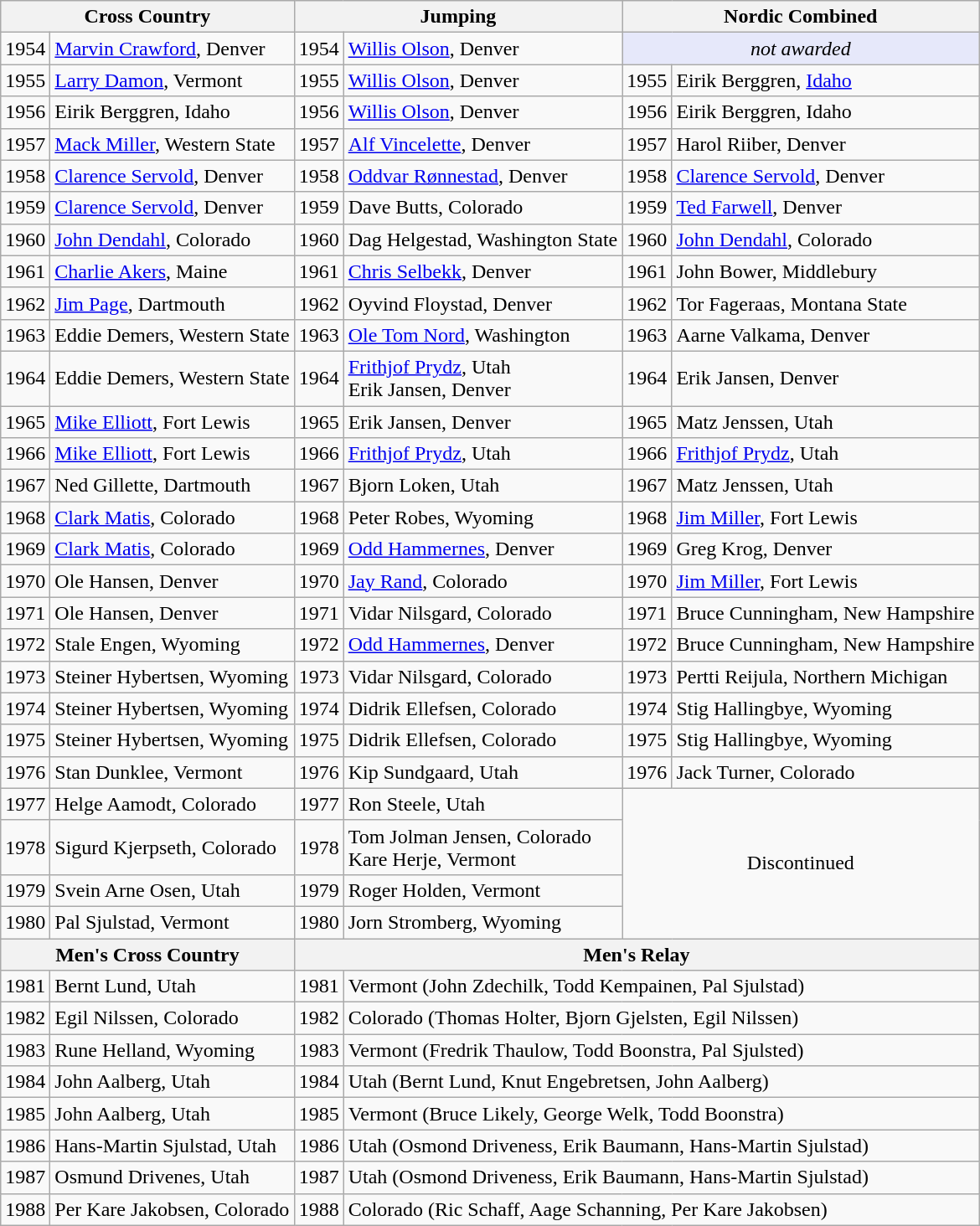<table class="wikitable">
<tr>
<th colspan="2">Cross Country</th>
<th colspan="2">Jumping</th>
<th colspan="2">Nordic Combined</th>
</tr>
<tr>
<td>1954</td>
<td><a href='#'>Marvin Crawford</a>, Denver</td>
<td>1954</td>
<td><a href='#'>Willis Olson</a>, Denver</td>
<td colspan="2" align=center bgcolor="E6E8FA"><em>not awarded</em></td>
</tr>
<tr>
<td>1955</td>
<td><a href='#'>Larry Damon</a>, Vermont</td>
<td>1955</td>
<td><a href='#'>Willis Olson</a>, Denver</td>
<td>1955</td>
<td>Eirik Berggren, <a href='#'>Idaho</a></td>
</tr>
<tr>
<td>1956</td>
<td>Eirik Berggren, Idaho</td>
<td>1956</td>
<td><a href='#'>Willis Olson</a>, Denver</td>
<td>1956</td>
<td>Eirik Berggren, Idaho</td>
</tr>
<tr>
<td>1957</td>
<td><a href='#'>Mack Miller</a>, Western State</td>
<td>1957</td>
<td><a href='#'>Alf Vincelette</a>, Denver</td>
<td>1957</td>
<td>Harol Riiber, Denver</td>
</tr>
<tr>
<td>1958</td>
<td><a href='#'>Clarence Servold</a>, Denver</td>
<td>1958</td>
<td><a href='#'>Oddvar Rønnestad</a>, Denver</td>
<td>1958</td>
<td><a href='#'>Clarence Servold</a>, Denver</td>
</tr>
<tr>
<td>1959</td>
<td><a href='#'>Clarence Servold</a>, Denver</td>
<td>1959</td>
<td>Dave Butts, Colorado</td>
<td>1959</td>
<td><a href='#'>Ted Farwell</a>, Denver</td>
</tr>
<tr>
<td>1960</td>
<td><a href='#'>John Dendahl</a>, Colorado</td>
<td>1960</td>
<td>Dag Helgestad, Washington State</td>
<td>1960</td>
<td><a href='#'>John Dendahl</a>, Colorado</td>
</tr>
<tr>
<td>1961</td>
<td><a href='#'>Charlie Akers</a>, Maine</td>
<td>1961</td>
<td><a href='#'>Chris Selbekk</a>, Denver</td>
<td>1961</td>
<td>John Bower, Middlebury</td>
</tr>
<tr>
<td>1962</td>
<td><a href='#'>Jim Page</a>, Dartmouth</td>
<td>1962</td>
<td>Oyvind Floystad, Denver</td>
<td>1962</td>
<td>Tor Fageraas, Montana State</td>
</tr>
<tr>
<td>1963</td>
<td>Eddie Demers, Western State</td>
<td>1963</td>
<td><a href='#'>Ole Tom Nord</a>, Washington</td>
<td>1963</td>
<td>Aarne Valkama, Denver</td>
</tr>
<tr>
<td>1964</td>
<td>Eddie Demers, Western State</td>
<td>1964</td>
<td><a href='#'>Frithjof Prydz</a>, Utah<br>Erik Jansen, Denver</td>
<td>1964</td>
<td>Erik Jansen, Denver</td>
</tr>
<tr>
<td>1965</td>
<td><a href='#'>Mike Elliott</a>, Fort Lewis</td>
<td>1965</td>
<td>Erik Jansen, Denver</td>
<td>1965</td>
<td>Matz Jenssen, Utah</td>
</tr>
<tr>
<td>1966</td>
<td><a href='#'>Mike Elliott</a>, Fort Lewis</td>
<td>1966</td>
<td><a href='#'>Frithjof Prydz</a>, Utah</td>
<td>1966</td>
<td><a href='#'>Frithjof Prydz</a>, Utah</td>
</tr>
<tr>
<td>1967</td>
<td>Ned Gillette, Dartmouth</td>
<td>1967</td>
<td>Bjorn Loken, Utah</td>
<td>1967</td>
<td>Matz Jenssen, Utah</td>
</tr>
<tr>
<td>1968</td>
<td><a href='#'>Clark Matis</a>, Colorado</td>
<td>1968</td>
<td>Peter Robes, Wyoming</td>
<td>1968</td>
<td><a href='#'>Jim Miller</a>, Fort Lewis</td>
</tr>
<tr>
<td>1969</td>
<td><a href='#'>Clark Matis</a>, Colorado</td>
<td>1969</td>
<td><a href='#'>Odd Hammernes</a>, Denver</td>
<td>1969</td>
<td>Greg Krog, Denver</td>
</tr>
<tr>
<td>1970</td>
<td>Ole Hansen, Denver</td>
<td>1970</td>
<td><a href='#'>Jay Rand</a>, Colorado</td>
<td>1970</td>
<td><a href='#'>Jim Miller</a>, Fort Lewis</td>
</tr>
<tr>
<td>1971</td>
<td>Ole Hansen, Denver</td>
<td>1971</td>
<td>Vidar Nilsgard, Colorado</td>
<td>1971</td>
<td>Bruce Cunningham, New Hampshire</td>
</tr>
<tr>
<td>1972</td>
<td>Stale Engen, Wyoming</td>
<td>1972</td>
<td><a href='#'>Odd Hammernes</a>, Denver</td>
<td>1972</td>
<td>Bruce Cunningham, New Hampshire</td>
</tr>
<tr>
<td>1973</td>
<td>Steiner Hybertsen, Wyoming</td>
<td>1973</td>
<td>Vidar Nilsgard, Colorado</td>
<td>1973</td>
<td>Pertti Reijula, Northern Michigan</td>
</tr>
<tr>
<td>1974</td>
<td>Steiner Hybertsen, Wyoming</td>
<td>1974</td>
<td>Didrik Ellefsen, Colorado</td>
<td>1974</td>
<td>Stig Hallingbye, Wyoming</td>
</tr>
<tr>
<td>1975</td>
<td>Steiner Hybertsen, Wyoming</td>
<td>1975</td>
<td>Didrik Ellefsen, Colorado</td>
<td>1975</td>
<td>Stig Hallingbye, Wyoming</td>
</tr>
<tr>
<td>1976</td>
<td>Stan Dunklee, Vermont</td>
<td>1976</td>
<td>Kip Sundgaard, Utah</td>
<td>1976</td>
<td>Jack Turner, Colorado</td>
</tr>
<tr>
<td>1977</td>
<td>Helge Aamodt, Colorado</td>
<td>1977</td>
<td>Ron Steele, Utah</td>
<td colspan="3" rowspan=4 align=center>Discontinued</td>
</tr>
<tr>
<td>1978</td>
<td>Sigurd Kjerpseth, Colorado</td>
<td>1978</td>
<td>Tom Jolman Jensen, Colorado<br>Kare Herje, Vermont</td>
</tr>
<tr>
<td>1979</td>
<td>Svein Arne Osen, Utah</td>
<td>1979</td>
<td>Roger Holden, Vermont</td>
</tr>
<tr>
<td>1980</td>
<td>Pal Sjulstad, Vermont</td>
<td>1980</td>
<td>Jorn Stromberg, Wyoming</td>
</tr>
<tr>
<th colspan="2">Men's Cross Country</th>
<th colspan="4">Men's Relay</th>
</tr>
<tr>
<td>1981</td>
<td>Bernt Lund, Utah</td>
<td>1981</td>
<td colspan="3">Vermont (John Zdechilk, Todd Kempainen, Pal Sjulstad)</td>
</tr>
<tr>
<td>1982</td>
<td>Egil Nilssen, Colorado</td>
<td>1982</td>
<td colspan="3">Colorado (Thomas Holter, Bjorn Gjelsten, Egil Nilssen)</td>
</tr>
<tr>
<td>1983</td>
<td>Rune Helland, Wyoming</td>
<td>1983</td>
<td colspan="3">Vermont (Fredrik Thaulow, Todd Boonstra, Pal Sjulsted)</td>
</tr>
<tr>
<td>1984</td>
<td>John Aalberg, Utah</td>
<td>1984</td>
<td colspan="3">Utah (Bernt Lund, Knut Engebretsen, John Aalberg)</td>
</tr>
<tr>
<td>1985</td>
<td>John Aalberg, Utah</td>
<td>1985</td>
<td colspan="3">Vermont (Bruce Likely, George Welk, Todd Boonstra)</td>
</tr>
<tr>
<td>1986</td>
<td>Hans-Martin Sjulstad, Utah</td>
<td>1986</td>
<td colspan="3">Utah (Osmond Driveness, Erik Baumann, Hans-Martin Sjulstad)</td>
</tr>
<tr>
<td>1987</td>
<td>Osmund Drivenes, Utah</td>
<td>1987</td>
<td colspan="3">Utah (Osmond Driveness, Erik Baumann, Hans-Martin Sjulstad)</td>
</tr>
<tr>
<td>1988</td>
<td>Per Kare Jakobsen, Colorado</td>
<td>1988</td>
<td colspan="3">Colorado (Ric Schaff, Aage Schanning, Per Kare Jakobsen)</td>
</tr>
</table>
